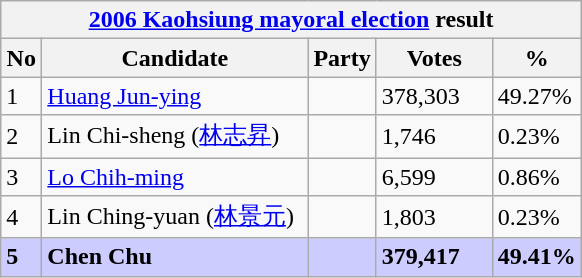<table class="wikitable sortable mw-collapsible">
<tr>
<th colspan="5"><a href='#'>2006 Kaohsiung mayoral election</a> result</th>
</tr>
<tr>
<th width="20">No</th>
<th width="170">Candidate</th>
<th width="30">Party</th>
<th width="70">Votes</th>
<th width="40">%</th>
</tr>
<tr>
<td>1</td>
<td><a href='#'>Huang Jun-ying</a></td>
<td></td>
<td>378,303</td>
<td>49.27%</td>
</tr>
<tr>
<td>2</td>
<td>Lin Chi-sheng (<a href='#'>林志昇</a>)</td>
<td></td>
<td>1,746</td>
<td>0.23%</td>
</tr>
<tr>
<td>3</td>
<td><a href='#'>Lo Chih-ming</a></td>
<td></td>
<td>6,599</td>
<td>0.86%</td>
</tr>
<tr>
<td>4</td>
<td>Lin Ching-yuan (<a href='#'>林景元</a>)</td>
<td></td>
<td>1,803</td>
<td>0.23%</td>
</tr>
<tr style="background:#ccccff">
<td><strong>5</strong></td>
<td><strong>Chen Chu</strong></td>
<td></td>
<td><strong>379,417</strong></td>
<td><strong>49.41%</strong></td>
</tr>
</table>
